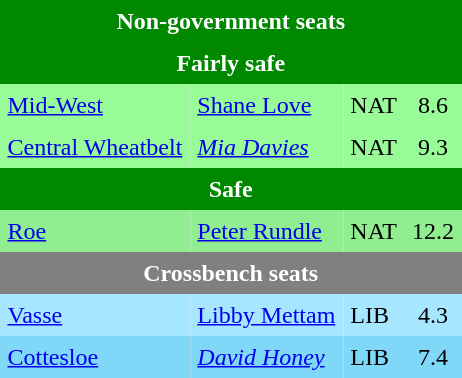<table class="toccolours" cellpadding="5" cellspacing="0" style="float:left; margin-right:.5em; margin-top:.4em; font-size:90 ppt;">
<tr>
<td colspan="4"  style="text-align:center; background:#008800;color:white;"><strong>Non-government seats</strong></td>
</tr>
<tr>
<td colspan="4"  style="text-align:center; background:#008800;color:white;"><strong>Fairly safe</strong></td>
</tr>
<tr>
<td style="text-align:left; background:#98fb98;"><a href='#'>Mid-West</a></td>
<td style="text-align:left; background:#98fb98;"><a href='#'>Shane Love</a></td>
<td style="text-align:left; background:#98fb98;">NAT</td>
<td style="text-align:center; background:#98fb98;">8.6</td>
</tr>
<tr>
<td style="text-align:left; background:#98fb98;"><a href='#'>Central Wheatbelt</a></td>
<td style="text-align:left; background:#98fb98;"><em><a href='#'>Mia Davies</a></em></td>
<td style="text-align:left; background:#98fb98;">NAT</td>
<td style="text-align:center; background:#98fb98;">9.3</td>
</tr>
<tr>
<td colspan="4"  style="text-align:center; background:#008800;color:white;"><strong>Safe</strong></td>
</tr>
<tr>
<td style="text-align:left; background:#90ee90;"><a href='#'>Roe</a></td>
<td style="text-align:left; background:#90ee90;"><a href='#'>Peter Rundle</a></td>
<td style="text-align:left; background:#90ee90;">NAT</td>
<td style="text-align:center; background:#90ee90;">12.2</td>
</tr>
<tr>
<td colspan="4"  style="text-align:center; background:gray;color:white;"><strong>Crossbench seats</strong></td>
</tr>
<tr>
<td style="text-align:left; background:#a6e7ff;"><a href='#'>Vasse</a></td>
<td style="text-align:left; background:#a6e7ff;"><a href='#'>Libby Mettam</a></td>
<td style="text-align:left; background:#a6e7ff;">LIB</td>
<td style="text-align:center; background:#a6e7ff;">4.3</td>
</tr>
<tr>
<td style="text-align:left; background:#80d8f9;"><a href='#'>Cottesloe</a></td>
<td style="text-align:left; background:#80d8f9;"><em><a href='#'>David Honey</a></em></td>
<td style="text-align:left; background:#80d8f9;">LIB</td>
<td style="text-align:center; background:#80d8f9;">7.4</td>
</tr>
<tr>
</tr>
</table>
